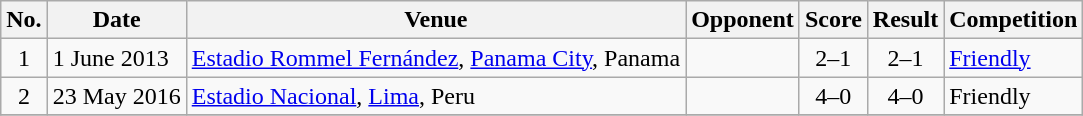<table class="wikitable sortable">
<tr>
<th scope="col">No.</th>
<th scope="col">Date</th>
<th scope="col">Venue</th>
<th scope="col">Opponent</th>
<th scope="col">Score</th>
<th scope="col">Result</th>
<th scope="col">Competition</th>
</tr>
<tr>
<td align="center">1</td>
<td>1 June 2013</td>
<td><a href='#'>Estadio Rommel Fernández</a>, <a href='#'>Panama City</a>, Panama</td>
<td></td>
<td align="center">2–1</td>
<td align="center">2–1</td>
<td><a href='#'>Friendly</a></td>
</tr>
<tr>
<td align="center">2</td>
<td>23 May 2016</td>
<td><a href='#'>Estadio Nacional</a>, <a href='#'>Lima</a>, Peru</td>
<td></td>
<td align="center">4–0</td>
<td align="center">4–0</td>
<td>Friendly</td>
</tr>
<tr>
</tr>
</table>
